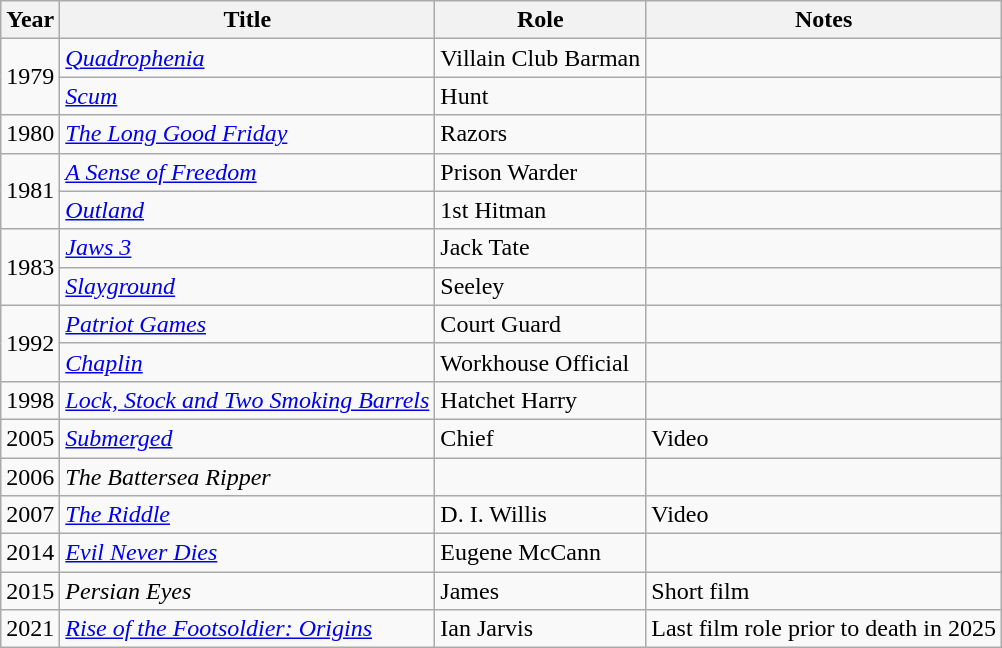<table class="wikitable sortable">
<tr>
<th>Year</th>
<th>Title</th>
<th>Role</th>
<th class="unsortable">Notes</th>
</tr>
<tr>
<td rowspan="2">1979</td>
<td><em><a href='#'>Quadrophenia</a></em></td>
<td>Villain Club Barman</td>
<td></td>
</tr>
<tr>
<td><em><a href='#'>Scum</a></em></td>
<td>Hunt</td>
<td></td>
</tr>
<tr>
<td>1980</td>
<td><em><a href='#'>The Long Good Friday</a></em></td>
<td>Razors</td>
<td></td>
</tr>
<tr>
<td rowspan="2">1981</td>
<td><em><a href='#'>A Sense of Freedom</a></em></td>
<td>Prison Warder</td>
<td></td>
</tr>
<tr>
<td><em><a href='#'>Outland</a></em></td>
<td>1st Hitman</td>
<td></td>
</tr>
<tr>
<td rowspan="2">1983</td>
<td><em><a href='#'>Jaws 3</a></em></td>
<td>Jack Tate</td>
<td></td>
</tr>
<tr>
<td><em><a href='#'>Slayground</a></em></td>
<td>Seeley</td>
<td></td>
</tr>
<tr>
<td rowspan="2">1992</td>
<td><em><a href='#'>Patriot Games</a></em></td>
<td>Court Guard</td>
<td></td>
</tr>
<tr>
<td><em><a href='#'>Chaplin</a></em></td>
<td>Workhouse Official</td>
<td></td>
</tr>
<tr>
<td>1998</td>
<td><em><a href='#'>Lock, Stock and Two Smoking Barrels</a></em></td>
<td>Hatchet Harry</td>
<td></td>
</tr>
<tr>
<td>2005</td>
<td><em><a href='#'>Submerged</a></em></td>
<td>Chief</td>
<td>Video</td>
</tr>
<tr>
<td>2006</td>
<td><em>The Battersea Ripper</em></td>
<td></td>
<td></td>
</tr>
<tr>
<td>2007</td>
<td><em><a href='#'>The Riddle</a></em></td>
<td>D. I. Willis</td>
<td>Video</td>
</tr>
<tr>
<td>2014</td>
<td><em><a href='#'>Evil Never Dies</a></em></td>
<td>Eugene McCann</td>
<td></td>
</tr>
<tr>
<td>2015</td>
<td><em>Persian Eyes</em></td>
<td>James</td>
<td>Short film</td>
</tr>
<tr>
<td>2021</td>
<td><em><a href='#'>Rise of the Footsoldier: Origins</a></em></td>
<td>Ian Jarvis</td>
<td>Last film role prior to death in 2025</td>
</tr>
</table>
